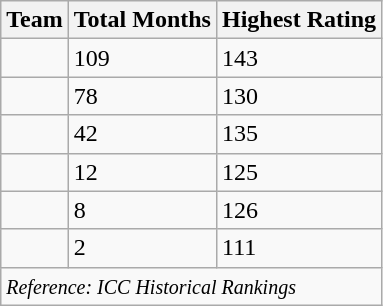<table class="wikitable sortable">
<tr>
<th>Team</th>
<th>Total Months</th>
<th>Highest Rating</th>
</tr>
<tr>
<td></td>
<td>109</td>
<td>143</td>
</tr>
<tr>
<td></td>
<td>78</td>
<td>130</td>
</tr>
<tr>
<td></td>
<td>42</td>
<td>135</td>
</tr>
<tr>
<td></td>
<td>12</td>
<td>125</td>
</tr>
<tr>
<td></td>
<td>8</td>
<td>126</td>
</tr>
<tr>
<td></td>
<td>2</td>
<td>111</td>
</tr>
<tr>
<td colspan=5><small><em>Reference: ICC Historical Rankings</em></small></td>
</tr>
</table>
